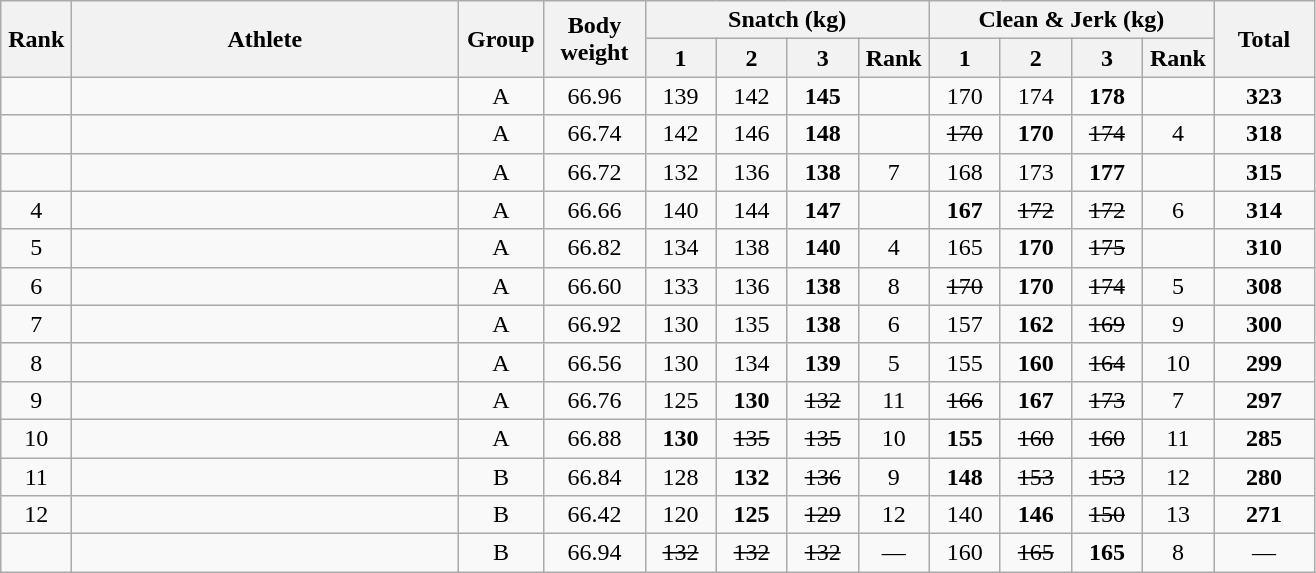<table class = "wikitable" style="text-align:center;">
<tr>
<th rowspan=2 width=40>Rank</th>
<th rowspan=2 width=250>Athlete</th>
<th rowspan=2 width=50>Group</th>
<th rowspan=2 width=60>Body weight</th>
<th colspan=4>Snatch (kg)</th>
<th colspan=4>Clean & Jerk (kg)</th>
<th rowspan=2 width=60>Total</th>
</tr>
<tr>
<th width=40>1</th>
<th width=40>2</th>
<th width=40>3</th>
<th width=40>Rank</th>
<th width=40>1</th>
<th width=40>2</th>
<th width=40>3</th>
<th width=40>Rank</th>
</tr>
<tr>
<td></td>
<td align=left></td>
<td>A</td>
<td>66.96</td>
<td>139</td>
<td>142</td>
<td><strong>145</strong></td>
<td></td>
<td>170</td>
<td>174</td>
<td><strong>178</strong></td>
<td></td>
<td><strong>323</strong></td>
</tr>
<tr>
<td></td>
<td align=left></td>
<td>A</td>
<td>66.74</td>
<td>142</td>
<td>146</td>
<td><strong>148</strong></td>
<td></td>
<td><s>170</s></td>
<td><strong>170</strong></td>
<td><s>174</s></td>
<td>4</td>
<td><strong>318</strong></td>
</tr>
<tr>
<td></td>
<td align=left></td>
<td>A</td>
<td>66.72</td>
<td>132</td>
<td>136</td>
<td><strong>138</strong></td>
<td>7</td>
<td>168</td>
<td>173</td>
<td><strong>177</strong></td>
<td></td>
<td><strong>315</strong></td>
</tr>
<tr>
<td>4</td>
<td align=left></td>
<td>A</td>
<td>66.66</td>
<td>140</td>
<td>144</td>
<td><strong>147</strong></td>
<td></td>
<td><strong>167</strong></td>
<td><s>172</s></td>
<td><s>172</s></td>
<td>6</td>
<td><strong>314</strong></td>
</tr>
<tr>
<td>5</td>
<td align=left></td>
<td>A</td>
<td>66.82</td>
<td>134</td>
<td>138</td>
<td><strong>140</strong></td>
<td>4</td>
<td>165</td>
<td><strong>170</strong></td>
<td><s>175</s></td>
<td></td>
<td><strong>310</strong></td>
</tr>
<tr>
<td>6</td>
<td align=left></td>
<td>A</td>
<td>66.60</td>
<td>133</td>
<td>136</td>
<td><strong>138</strong></td>
<td>8</td>
<td><s>170</s></td>
<td><strong>170</strong></td>
<td><s>174</s></td>
<td>5</td>
<td><strong>308</strong></td>
</tr>
<tr>
<td>7</td>
<td align=left></td>
<td>A</td>
<td>66.92</td>
<td>130</td>
<td>135</td>
<td><strong>138</strong></td>
<td>6</td>
<td>157</td>
<td><strong>162</strong></td>
<td><s>169</s></td>
<td>9</td>
<td><strong>300</strong></td>
</tr>
<tr>
<td>8</td>
<td align=left></td>
<td>A</td>
<td>66.56</td>
<td>130</td>
<td>134</td>
<td><strong>139</strong></td>
<td>5</td>
<td>155</td>
<td><strong>160</strong></td>
<td><s>164</s></td>
<td>10</td>
<td><strong>299</strong></td>
</tr>
<tr>
<td>9</td>
<td align=left></td>
<td>A</td>
<td>66.76</td>
<td>125</td>
<td><strong>130</strong></td>
<td><s>132</s></td>
<td>11</td>
<td><s>166</s></td>
<td><strong>167</strong></td>
<td><s>173</s></td>
<td>7</td>
<td><strong>297</strong></td>
</tr>
<tr>
<td>10</td>
<td align=left></td>
<td>A</td>
<td>66.88</td>
<td><strong>130</strong></td>
<td><s>135</s></td>
<td><s>135</s></td>
<td>10</td>
<td><strong>155</strong></td>
<td><s>160</s></td>
<td><s>160</s></td>
<td>11</td>
<td><strong>285</strong></td>
</tr>
<tr>
<td>11</td>
<td align=left></td>
<td>B</td>
<td>66.84</td>
<td>128</td>
<td><strong>132</strong></td>
<td><s>136</s></td>
<td>9</td>
<td><strong>148</strong></td>
<td><s>153</s></td>
<td><s>153</s></td>
<td>12</td>
<td><strong>280</strong></td>
</tr>
<tr>
<td>12</td>
<td align=left></td>
<td>B</td>
<td>66.42</td>
<td>120</td>
<td><strong>125</strong></td>
<td><s>129</s></td>
<td>12</td>
<td>140</td>
<td><strong>146</strong></td>
<td><s>150</s></td>
<td>13</td>
<td><strong>271</strong></td>
</tr>
<tr>
<td></td>
<td align=left></td>
<td>B</td>
<td>66.94</td>
<td><s>132</s></td>
<td><s>132</s></td>
<td><s>132</s></td>
<td>—</td>
<td>160</td>
<td><s>165</s></td>
<td><strong>165</strong></td>
<td>8</td>
<td>—</td>
</tr>
</table>
